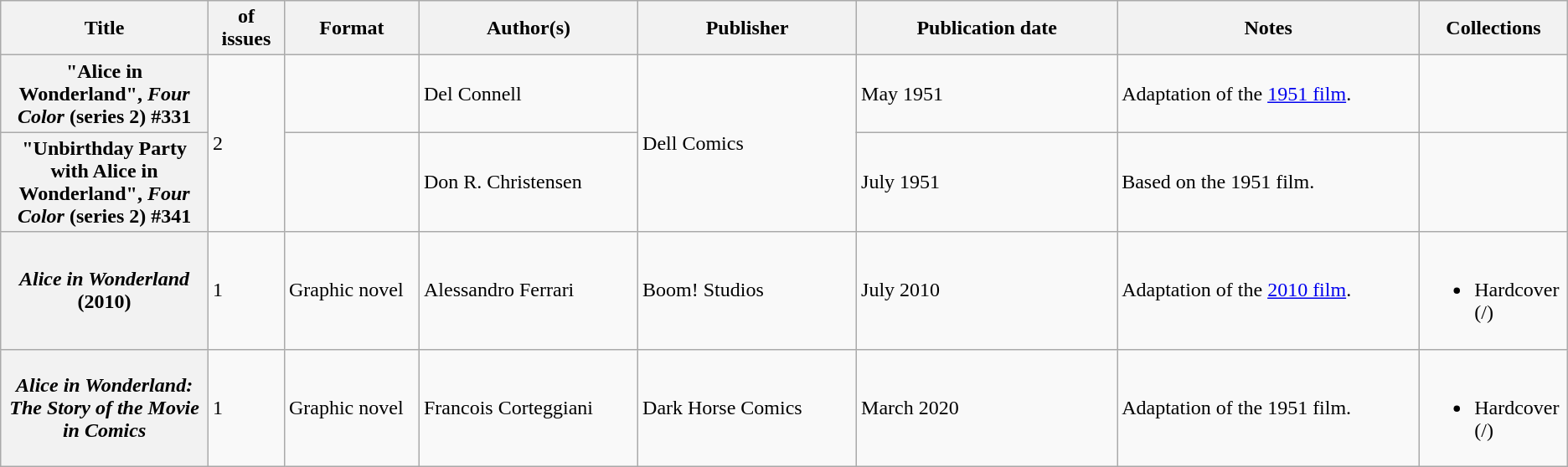<table class="wikitable">
<tr>
<th>Title</th>
<th style="width:40pt"> of issues</th>
<th style="width:75pt">Format</th>
<th style="width:125pt">Author(s)</th>
<th style="width:125pt">Publisher</th>
<th style="width:150pt">Publication date</th>
<th style="width:175pt">Notes</th>
<th>Collections</th>
</tr>
<tr>
<th>"Alice in Wonderland", <em>Four Color</em> (series 2) #331</th>
<td rowspan="2">2</td>
<td></td>
<td>Del Connell</td>
<td rowspan="2">Dell Comics</td>
<td>May 1951</td>
<td>Adaptation of the <a href='#'>1951 film</a>.</td>
<td></td>
</tr>
<tr>
<th>"Unbirthday Party with Alice in Wonderland", <em>Four Color</em> (series 2) #341</th>
<td></td>
<td>Don R. Christensen</td>
<td>July 1951</td>
<td>Based on the 1951 film.</td>
<td></td>
</tr>
<tr>
<th><em>Alice in Wonderland</em> (2010)</th>
<td>1</td>
<td>Graphic novel</td>
<td>Alessandro Ferrari</td>
<td>Boom! Studios</td>
<td>July 2010</td>
<td>Adaptation of the <a href='#'>2010 film</a>.</td>
<td><br><ul><li>Hardcover (/)</li></ul></td>
</tr>
<tr>
<th><em>Alice in Wonderland: The Story of the Movie in Comics</em></th>
<td>1</td>
<td>Graphic novel</td>
<td>Francois Corteggiani</td>
<td>Dark Horse Comics</td>
<td>March 2020</td>
<td>Adaptation of the 1951 film.</td>
<td><br><ul><li>Hardcover (/)</li></ul></td>
</tr>
</table>
